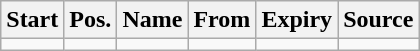<table class="wikitable" style="text-align:center">
<tr>
<th>Start</th>
<th>Pos.</th>
<th>Name</th>
<th>From</th>
<th>Expiry</th>
<th>Source</th>
</tr>
<tr>
<td></td>
<td></td>
<td></td>
<td></td>
<td></td>
<td></td>
</tr>
</table>
